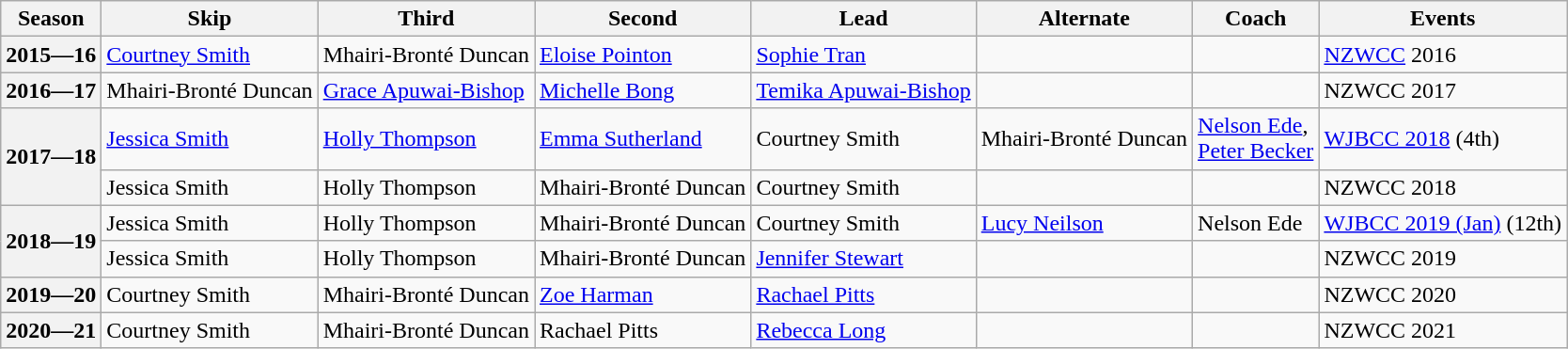<table class="wikitable">
<tr>
<th scope="col">Season</th>
<th scope="col">Skip</th>
<th scope="col">Third</th>
<th scope="col">Second</th>
<th scope="col">Lead</th>
<th scope="col">Alternate</th>
<th scope="col">Coach</th>
<th scope="col">Events</th>
</tr>
<tr>
<th scope="row">2015—16</th>
<td><a href='#'>Courtney Smith</a></td>
<td>Mhairi-Bronté Duncan</td>
<td><a href='#'>Eloise Pointon</a></td>
<td><a href='#'>Sophie Tran</a></td>
<td></td>
<td></td>
<td><a href='#'>NZWCC</a> 2016 </td>
</tr>
<tr>
<th scope="row">2016—17</th>
<td>Mhairi-Bronté Duncan</td>
<td><a href='#'>Grace Apuwai-Bishop</a></td>
<td><a href='#'>Michelle Bong</a></td>
<td><a href='#'>Temika Apuwai-Bishop</a></td>
<td></td>
<td></td>
<td>NZWCC 2017 </td>
</tr>
<tr>
<th scope="row" rowspan="2">2017—18</th>
<td><a href='#'>Jessica Smith</a></td>
<td><a href='#'>Holly Thompson</a></td>
<td><a href='#'>Emma Sutherland</a></td>
<td>Courtney Smith</td>
<td>Mhairi-Bronté Duncan</td>
<td><a href='#'>Nelson Ede</a>,<br><a href='#'>Peter Becker</a></td>
<td><a href='#'>WJBCC 2018</a> (4th)</td>
</tr>
<tr>
<td>Jessica Smith</td>
<td>Holly Thompson</td>
<td>Mhairi-Bronté Duncan</td>
<td>Courtney Smith</td>
<td></td>
<td></td>
<td>NZWCC 2018 </td>
</tr>
<tr>
<th scope="row" rowspan="2">2018—19</th>
<td>Jessica Smith</td>
<td>Holly Thompson</td>
<td>Mhairi-Bronté Duncan</td>
<td>Courtney Smith</td>
<td><a href='#'>Lucy Neilson</a></td>
<td>Nelson Ede</td>
<td><a href='#'>WJBCC 2019 (Jan)</a> (12th)</td>
</tr>
<tr>
<td>Jessica Smith</td>
<td>Holly Thompson</td>
<td>Mhairi-Bronté Duncan</td>
<td><a href='#'>Jennifer Stewart</a></td>
<td></td>
<td></td>
<td>NZWCC 2019 </td>
</tr>
<tr>
<th scope="row">2019—20</th>
<td>Courtney Smith</td>
<td>Mhairi-Bronté Duncan</td>
<td><a href='#'>Zoe Harman</a></td>
<td><a href='#'>Rachael Pitts</a></td>
<td></td>
<td></td>
<td>NZWCC 2020 </td>
</tr>
<tr>
<th scope="row">2020—21</th>
<td>Courtney Smith</td>
<td>Mhairi-Bronté Duncan</td>
<td>Rachael Pitts</td>
<td><a href='#'>Rebecca Long</a></td>
<td></td>
<td></td>
<td>NZWCC 2021 </td>
</tr>
</table>
